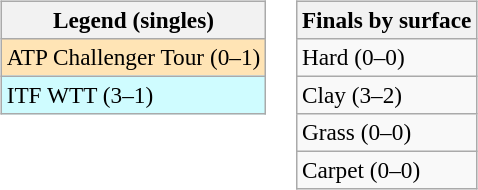<table>
<tr style="vertical-align:top">
<td><br><table class="wikitable" style="font-size:97%">
<tr>
<th>Legend (singles)</th>
</tr>
<tr style="background:moccasin">
<td>ATP Challenger Tour (0–1)</td>
</tr>
<tr style="background:#CFFCFF">
<td>ITF WTT (3–1)</td>
</tr>
</table>
</td>
<td><br><table class="wikitable" style="font-size:97%">
<tr>
<th>Finals by surface</th>
</tr>
<tr>
<td>Hard (0–0)</td>
</tr>
<tr>
<td>Clay (3–2)</td>
</tr>
<tr>
<td>Grass (0–0)</td>
</tr>
<tr>
<td>Carpet (0–0)</td>
</tr>
</table>
</td>
</tr>
</table>
